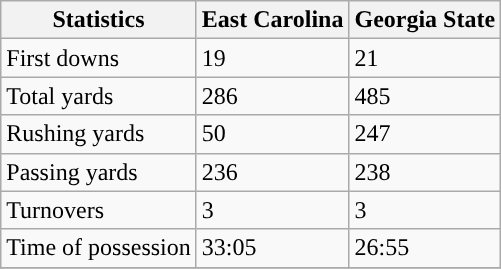<table class="wikitable">
<tr>
<th>Statistics</th>
<th>East Carolina</th>
<th>Georgia State</th>
</tr>
<tr>
<td>First downs</td>
<td>19</td>
<td>21</td>
</tr>
<tr>
<td>Total yards</td>
<td>286</td>
<td>485</td>
</tr>
<tr>
<td>Rushing yards</td>
<td>50</td>
<td>247</td>
</tr>
<tr>
<td>Passing yards</td>
<td>236</td>
<td>238</td>
</tr>
<tr>
<td>Turnovers</td>
<td>3</td>
<td>3</td>
</tr>
<tr>
<td>Time of possession</td>
<td>33:05</td>
<td>26:55</td>
</tr>
<tr>
</tr>
</table>
